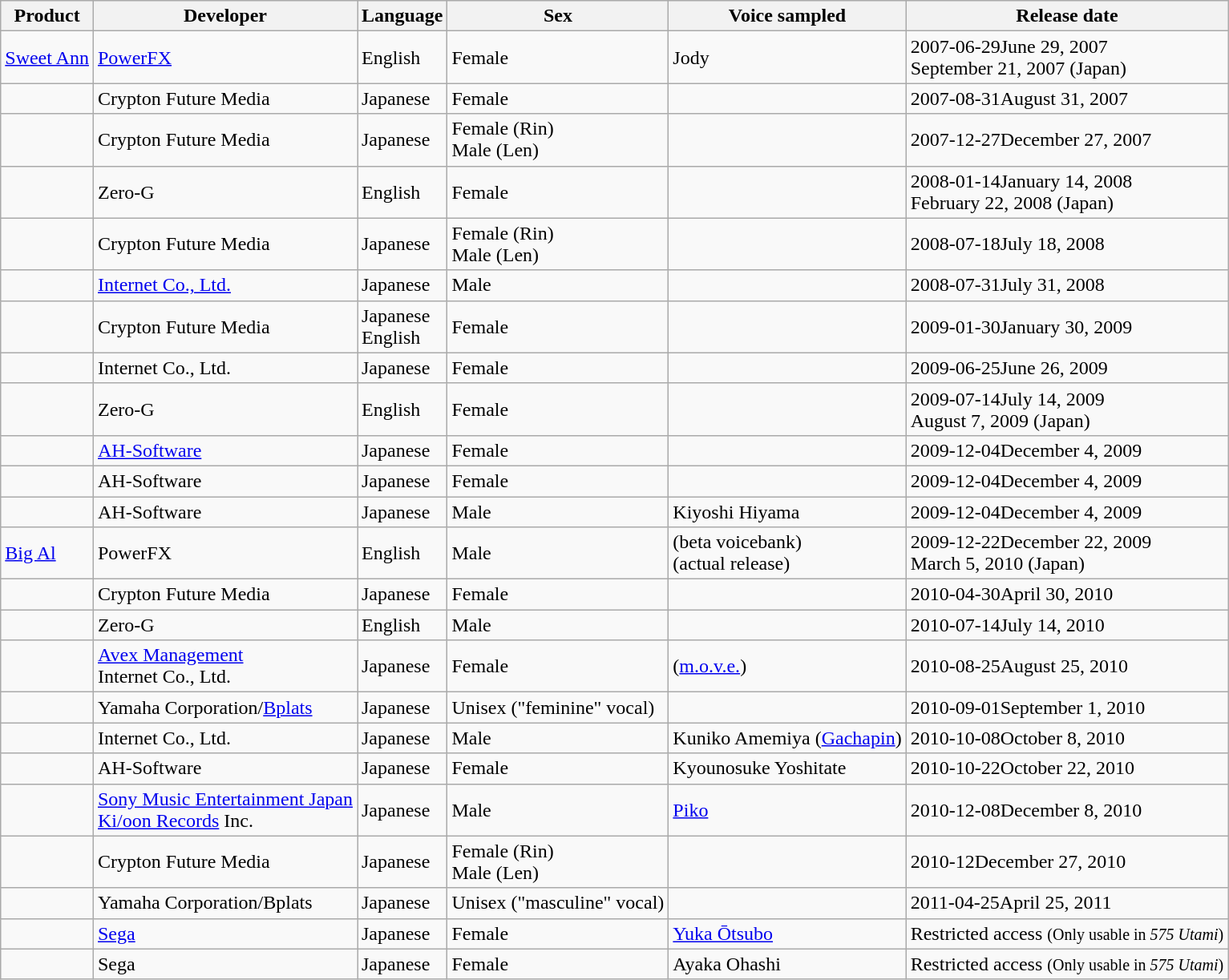<table class="wikitable sortable">
<tr>
<th>Product</th>
<th>Developer</th>
<th>Language</th>
<th>Sex</th>
<th>Voice sampled</th>
<th>Release date</th>
</tr>
<tr>
<td><a href='#'>Sweet Ann</a></td>
<td><a href='#'>PowerFX</a></td>
<td>English</td>
<td>Female</td>
<td>Jody</td>
<td><span>2007-06-29</span>June 29, 2007<br>September 21, 2007 (Japan)</td>
</tr>
<tr>
<td></td>
<td>Crypton Future Media</td>
<td>Japanese</td>
<td>Female</td>
<td></td>
<td><span>2007-08-31</span>August 31, 2007</td>
</tr>
<tr>
<td></td>
<td>Crypton Future Media</td>
<td>Japanese</td>
<td>Female (Rin)<br>Male (Len)</td>
<td></td>
<td><span>2007-12-27</span>December 27, 2007</td>
</tr>
<tr>
<td></td>
<td>Zero-G</td>
<td>English</td>
<td>Female</td>
<td></td>
<td><span>2008-01-14</span>January 14, 2008<br>February 22, 2008 (Japan)</td>
</tr>
<tr>
<td></td>
<td>Crypton Future Media</td>
<td>Japanese</td>
<td>Female (Rin)<br>Male (Len)</td>
<td></td>
<td><span>2008-07-18</span>July 18, 2008</td>
</tr>
<tr>
<td></td>
<td><a href='#'>Internet Co., Ltd.</a></td>
<td>Japanese</td>
<td>Male</td>
<td></td>
<td><span>2008-07-31</span>July 31, 2008</td>
</tr>
<tr>
<td></td>
<td>Crypton Future Media</td>
<td>Japanese<br>English</td>
<td>Female</td>
<td></td>
<td><span>2009-01-30</span>January 30, 2009</td>
</tr>
<tr>
<td></td>
<td>Internet Co., Ltd.</td>
<td>Japanese</td>
<td>Female</td>
<td></td>
<td><span>2009-06-25</span>June 26, 2009</td>
</tr>
<tr>
<td></td>
<td>Zero-G</td>
<td>English</td>
<td>Female</td>
<td></td>
<td><span>2009-07-14</span>July 14, 2009<br>August 7, 2009 (Japan)</td>
</tr>
<tr>
<td></td>
<td><a href='#'>AH-Software</a></td>
<td>Japanese</td>
<td>Female</td>
<td></td>
<td><span>2009-12-04</span>December 4, 2009</td>
</tr>
<tr>
<td></td>
<td>AH-Software</td>
<td>Japanese</td>
<td>Female</td>
<td></td>
<td><span>2009-12-04</span>December 4, 2009</td>
</tr>
<tr>
<td></td>
<td>AH-Software</td>
<td>Japanese</td>
<td>Male</td>
<td>Kiyoshi Hiyama</td>
<td><span>2009-12-04</span>December 4, 2009</td>
</tr>
<tr>
<td><a href='#'>Big Al</a></td>
<td>PowerFX</td>
<td>English</td>
<td>Male</td>
<td> (beta voicebank)<br> (actual release)</td>
<td><span>2009-12-22</span>December 22, 2009<br>March 5, 2010 (Japan)</td>
</tr>
<tr>
<td></td>
<td>Crypton Future Media</td>
<td>Japanese</td>
<td>Female</td>
<td></td>
<td><span>2010-04-30</span>April 30, 2010</td>
</tr>
<tr>
<td></td>
<td>Zero-G</td>
<td>English</td>
<td>Male</td>
<td></td>
<td><span>2010-07-14</span>July 14, 2010</td>
</tr>
<tr>
<td></td>
<td><a href='#'>Avex Management</a><br>Internet Co., Ltd.<br></td>
<td>Japanese</td>
<td>Female</td>
<td> (<a href='#'>m.o.v.e.</a>)</td>
<td><span>2010-08-25</span>August 25, 2010</td>
</tr>
<tr>
<td></td>
<td>Yamaha Corporation/<a href='#'>Bplats</a></td>
<td>Japanese</td>
<td>Unisex ("feminine" vocal)</td>
<td></td>
<td><span>2010-09-01</span>September 1, 2010</td>
</tr>
<tr>
<td></td>
<td>Internet Co., Ltd.</td>
<td>Japanese</td>
<td>Male</td>
<td>Kuniko Amemiya (<a href='#'>Gachapin</a>)</td>
<td><span>2010-10-08</span>October 8, 2010</td>
</tr>
<tr>
<td></td>
<td>AH-Software</td>
<td>Japanese</td>
<td>Female</td>
<td>Kyounosuke Yoshitate</td>
<td><span>2010-10-22</span>October 22, 2010</td>
</tr>
<tr>
<td></td>
<td><a href='#'>Sony Music Entertainment Japan</a><br><a href='#'>Ki/oon Records</a> Inc.</td>
<td>Japanese</td>
<td>Male</td>
<td><a href='#'>Piko</a></td>
<td><span>2010-12-08</span>December 8, 2010</td>
</tr>
<tr>
<td></td>
<td>Crypton Future Media</td>
<td>Japanese</td>
<td>Female (Rin)<br>Male (Len)</td>
<td></td>
<td><span>2010-12</span>December 27, 2010</td>
</tr>
<tr>
<td></td>
<td>Yamaha Corporation/Bplats</td>
<td>Japanese</td>
<td>Unisex ("masculine" vocal)</td>
<td></td>
<td><span>2011-04-25</span>April 25, 2011</td>
</tr>
<tr>
<td></td>
<td><a href='#'>Sega</a></td>
<td>Japanese</td>
<td>Female</td>
<td><a href='#'>Yuka Ōtsubo</a></td>
<td>Restricted access <small>(Only usable in <em>575 Utami</em>)</small></td>
</tr>
<tr>
<td></td>
<td>Sega</td>
<td>Japanese</td>
<td>Female</td>
<td>Ayaka Ohashi</td>
<td>Restricted access <small>(Only usable in <em>575 Utami</em>)</small></td>
</tr>
</table>
